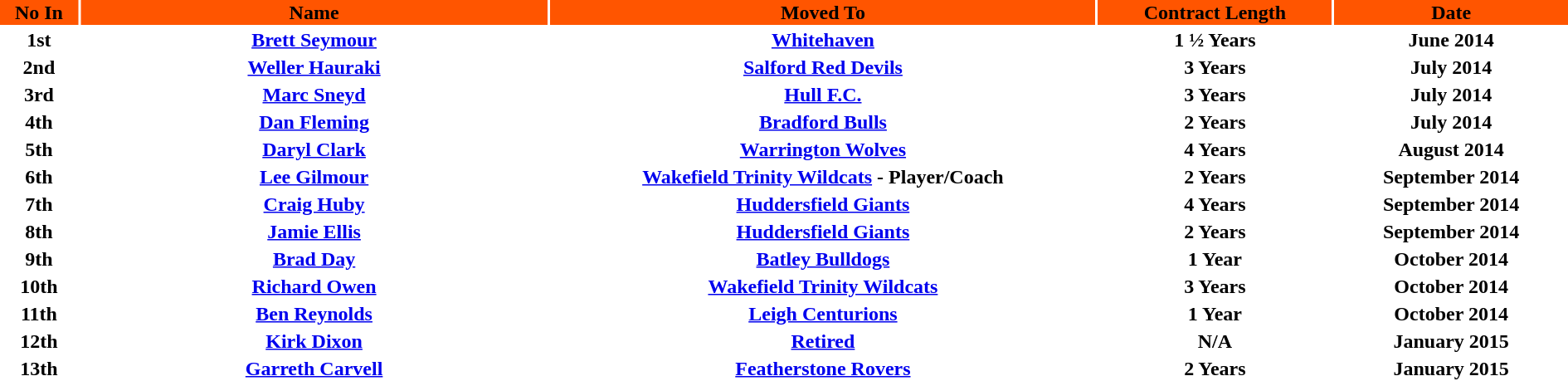<table style="width:100%;">
<tr style="background:#f50;">
<th width=5%>No In</th>
<th width=30%>Name</th>
<th width=35%>Moved To</th>
<th width=15%>Contract Length</th>
<th width=15%>Date</th>
</tr>
<tr style="background:#fff;">
<th width=5%>1st</th>
<th width=30%><a href='#'>Brett Seymour</a></th>
<th width=35%><a href='#'>Whitehaven</a></th>
<th width=15%>1 ½ Years</th>
<th width=15%>June 2014</th>
</tr>
<tr style="background:#fff;">
<th width=5%>2nd</th>
<th width=30%><a href='#'>Weller Hauraki</a></th>
<th width=35%><a href='#'>Salford Red Devils</a></th>
<th width=15%>3 Years</th>
<th width=15%>July 2014</th>
</tr>
<tr style="background:#fff;">
<th width=5%>3rd</th>
<th width=30%><a href='#'>Marc Sneyd</a></th>
<th width=35%><a href='#'>Hull F.C.</a></th>
<th width=15%>3 Years</th>
<th width=15%>July 2014</th>
</tr>
<tr style="background:#fff;">
<th width=5%>4th</th>
<th width=30%><a href='#'>Dan Fleming</a></th>
<th width=35%><a href='#'>Bradford Bulls</a></th>
<th width=15%>2 Years</th>
<th width=15%>July 2014</th>
</tr>
<tr style="background:#fff;">
<th width=5%>5th</th>
<th width=30%><a href='#'>Daryl Clark</a></th>
<th width=35%><a href='#'>Warrington Wolves</a></th>
<th width=15%>4 Years</th>
<th width=15%>August 2014</th>
</tr>
<tr style="background:#fff;">
<th width=5%>6th</th>
<th width=30%><a href='#'>Lee Gilmour</a></th>
<th width=35%><a href='#'>Wakefield Trinity Wildcats</a> - Player/Coach</th>
<th width=15%>2 Years</th>
<th width=15%>September 2014</th>
</tr>
<tr style="background:#fff;">
<th width=5%>7th</th>
<th width=30%><a href='#'>Craig Huby</a></th>
<th width=35%><a href='#'>Huddersfield Giants</a></th>
<th width=15%>4 Years</th>
<th width=15%>September 2014</th>
</tr>
<tr style="background:#fff;">
<th width=5%>8th</th>
<th width=30%><a href='#'>Jamie Ellis</a></th>
<th width=35%><a href='#'>Huddersfield Giants</a></th>
<th width=15%>2 Years</th>
<th width=15%>September 2014</th>
</tr>
<tr style="background:#fff;">
<th width=5%>9th</th>
<th width=30%><a href='#'>Brad Day</a></th>
<th width=35%><a href='#'>Batley Bulldogs</a></th>
<th width=15%>1 Year</th>
<th width=15%>October 2014</th>
</tr>
<tr style="background:#fff;">
<th width=5%>10th</th>
<th width=30%><a href='#'>Richard Owen</a></th>
<th width=35%><a href='#'>Wakefield Trinity Wildcats</a></th>
<th width=15%>3 Years</th>
<th width=15%>October 2014</th>
</tr>
<tr style="background:#fff;">
<th width=5%>11th</th>
<th width=30%><a href='#'>Ben Reynolds</a></th>
<th width=35%><a href='#'>Leigh Centurions</a></th>
<th width=15%>1 Year</th>
<th width=15%>October 2014</th>
</tr>
<tr style="background:#fff;">
<th width=5%>12th</th>
<th width=30%><a href='#'>Kirk Dixon</a></th>
<th width=35%><a href='#'>Retired</a></th>
<th width=15%>N/A</th>
<th width=15%>January 2015</th>
</tr>
<tr style="background:#fff;">
<th width=5%>13th</th>
<th width=30%><a href='#'>Garreth Carvell</a></th>
<th width=35%><a href='#'>Featherstone Rovers</a></th>
<th width=15%>2 Years</th>
<th width=15%>January 2015</th>
</tr>
</table>
